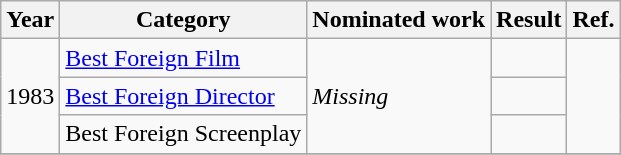<table class="wikitable sortable">
<tr>
<th>Year</th>
<th>Category</th>
<th>Nominated work</th>
<th>Result</th>
<th>Ref.</th>
</tr>
<tr>
<td rowspan="3">1983</td>
<td><a href='#'>Best Foreign Film</a></td>
<td rowspan="3"><em>Missing</em></td>
<td></td>
<td rowspan="3"></td>
</tr>
<tr>
<td><a href='#'>Best Foreign Director</a></td>
<td></td>
</tr>
<tr>
<td>Best Foreign Screenplay</td>
<td></td>
</tr>
<tr>
</tr>
</table>
